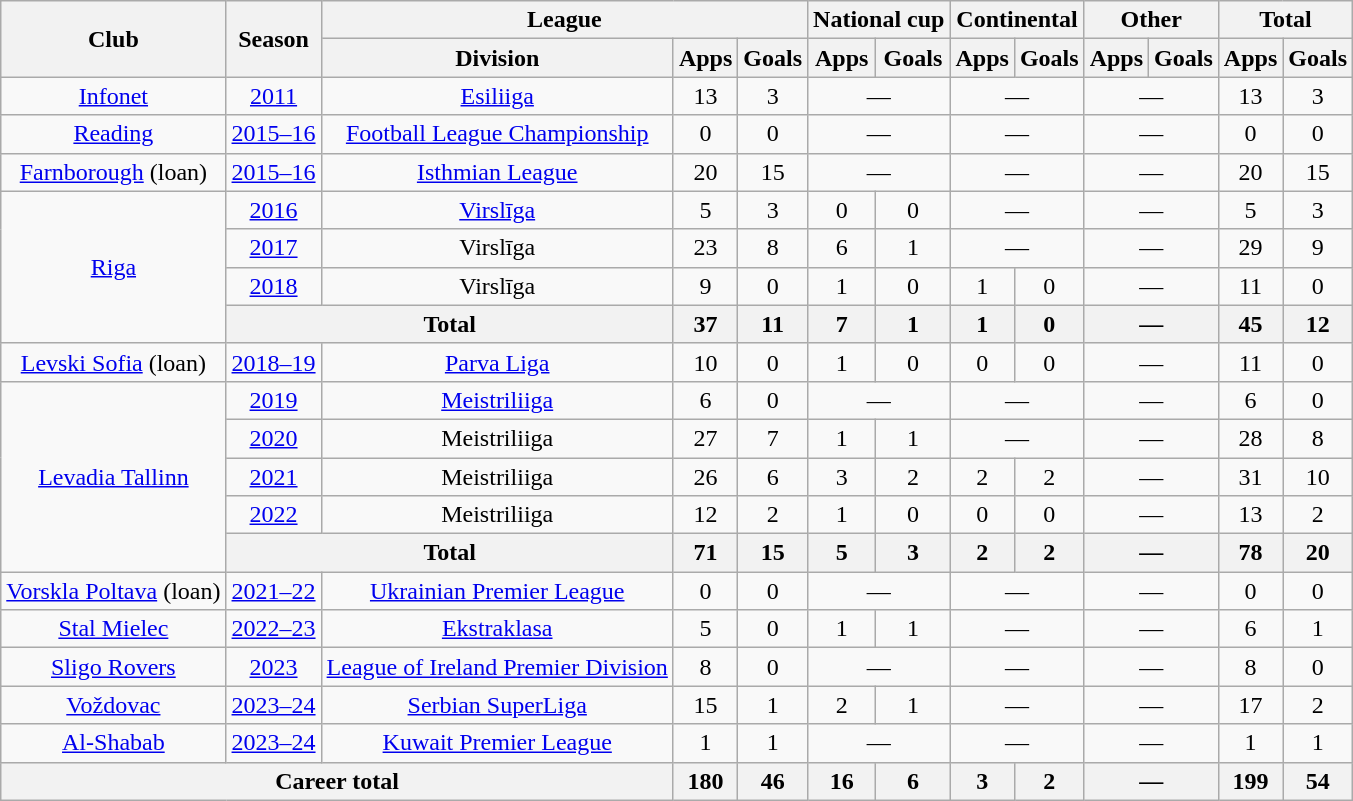<table class="wikitable" style="text-align: center">
<tr>
<th rowspan="2">Club</th>
<th rowspan="2">Season</th>
<th colspan="3">League</th>
<th colspan="2">National cup</th>
<th colspan="2">Continental</th>
<th colspan="2">Other</th>
<th colspan="2">Total</th>
</tr>
<tr>
<th>Division</th>
<th>Apps</th>
<th>Goals</th>
<th>Apps</th>
<th>Goals</th>
<th>Apps</th>
<th>Goals</th>
<th>Apps</th>
<th>Goals</th>
<th>Apps</th>
<th>Goals</th>
</tr>
<tr>
<td><a href='#'>Infonet</a></td>
<td><a href='#'>2011</a></td>
<td><a href='#'>Esiliiga</a></td>
<td>13</td>
<td>3</td>
<td colspan="2">—</td>
<td colspan="2">—</td>
<td colspan="2">—</td>
<td>13</td>
<td>3</td>
</tr>
<tr>
<td><a href='#'>Reading</a></td>
<td><a href='#'>2015–16</a></td>
<td><a href='#'>Football League Championship</a></td>
<td>0</td>
<td>0</td>
<td colspan="2">—</td>
<td colspan="2">—</td>
<td colspan="2">—</td>
<td>0</td>
<td>0</td>
</tr>
<tr>
<td><a href='#'>Farnborough</a> (loan)</td>
<td><a href='#'>2015–16</a></td>
<td><a href='#'>Isthmian League</a></td>
<td>20</td>
<td>15</td>
<td colspan="2">—</td>
<td colspan="2">—</td>
<td colspan="2">—</td>
<td>20</td>
<td>15</td>
</tr>
<tr>
<td rowspan="4"><a href='#'>Riga</a></td>
<td><a href='#'>2016</a></td>
<td><a href='#'>Virslīga</a></td>
<td>5</td>
<td>3</td>
<td>0</td>
<td>0</td>
<td colspan="2">—</td>
<td colspan="2">—</td>
<td>5</td>
<td>3</td>
</tr>
<tr>
<td><a href='#'>2017</a></td>
<td>Virslīga</td>
<td>23</td>
<td>8</td>
<td>6</td>
<td>1</td>
<td colspan="2">—</td>
<td colspan="2">—</td>
<td>29</td>
<td>9</td>
</tr>
<tr>
<td><a href='#'>2018</a></td>
<td>Virslīga</td>
<td>9</td>
<td>0</td>
<td>1</td>
<td>0</td>
<td>1</td>
<td>0</td>
<td colspan="2">—</td>
<td>11</td>
<td>0</td>
</tr>
<tr>
<th colspan="2">Total</th>
<th>37</th>
<th>11</th>
<th>7</th>
<th>1</th>
<th>1</th>
<th>0</th>
<th colspan="2">—</th>
<th>45</th>
<th>12</th>
</tr>
<tr>
<td><a href='#'>Levski Sofia</a> (loan)</td>
<td><a href='#'>2018–19</a></td>
<td><a href='#'>Parva Liga</a></td>
<td>10</td>
<td>0</td>
<td>1</td>
<td>0</td>
<td>0</td>
<td>0</td>
<td colspan="2">—</td>
<td>11</td>
<td>0</td>
</tr>
<tr>
<td rowspan="5"><a href='#'>Levadia Tallinn</a></td>
<td><a href='#'>2019</a></td>
<td><a href='#'>Meistriliiga</a></td>
<td>6</td>
<td>0</td>
<td colspan="2">—</td>
<td colspan="2">—</td>
<td colspan="2">—</td>
<td>6</td>
<td>0</td>
</tr>
<tr>
<td><a href='#'>2020</a></td>
<td>Meistriliiga</td>
<td>27</td>
<td>7</td>
<td>1</td>
<td>1</td>
<td colspan="2">—</td>
<td colspan="2">—</td>
<td>28</td>
<td>8</td>
</tr>
<tr>
<td><a href='#'>2021</a></td>
<td>Meistriliiga</td>
<td>26</td>
<td>6</td>
<td>3</td>
<td>2</td>
<td>2</td>
<td>2</td>
<td colspan="2">—</td>
<td>31</td>
<td>10</td>
</tr>
<tr>
<td><a href='#'>2022</a></td>
<td>Meistriliiga</td>
<td>12</td>
<td>2</td>
<td>1</td>
<td>0</td>
<td>0</td>
<td>0</td>
<td colspan="2">—</td>
<td>13</td>
<td>2</td>
</tr>
<tr>
<th colspan="2">Total</th>
<th>71</th>
<th>15</th>
<th>5</th>
<th>3</th>
<th>2</th>
<th>2</th>
<th colspan="2">—</th>
<th>78</th>
<th>20</th>
</tr>
<tr>
<td><a href='#'>Vorskla Poltava</a> (loan)</td>
<td><a href='#'>2021–22</a></td>
<td><a href='#'>Ukrainian Premier League</a></td>
<td>0</td>
<td>0</td>
<td colspan="2">—</td>
<td colspan="2">—</td>
<td colspan="2">—</td>
<td>0</td>
<td>0</td>
</tr>
<tr>
<td><a href='#'>Stal Mielec</a></td>
<td><a href='#'>2022–23</a></td>
<td><a href='#'>Ekstraklasa</a></td>
<td>5</td>
<td>0</td>
<td>1</td>
<td>1</td>
<td colspan="2">—</td>
<td colspan="2">—</td>
<td>6</td>
<td>1</td>
</tr>
<tr>
<td><a href='#'>Sligo Rovers</a></td>
<td><a href='#'>2023</a></td>
<td><a href='#'>League of Ireland Premier Division</a></td>
<td>8</td>
<td>0</td>
<td colspan="2">—</td>
<td colspan="2">—</td>
<td colspan="2">—</td>
<td>8</td>
<td>0</td>
</tr>
<tr>
<td><a href='#'>Voždovac</a></td>
<td><a href='#'>2023–24</a></td>
<td><a href='#'>Serbian SuperLiga</a></td>
<td>15</td>
<td>1</td>
<td>2</td>
<td>1</td>
<td colspan="2">—</td>
<td colspan="2">—</td>
<td>17</td>
<td>2</td>
</tr>
<tr>
<td><a href='#'>Al-Shabab</a></td>
<td><a href='#'>2023–24</a></td>
<td><a href='#'>Kuwait Premier League</a></td>
<td>1</td>
<td>1</td>
<td colspan="2">—</td>
<td colspan="2">—</td>
<td colspan="2">—</td>
<td>1</td>
<td>1</td>
</tr>
<tr>
<th colspan="3">Career total</th>
<th>180</th>
<th>46</th>
<th>16</th>
<th>6</th>
<th>3</th>
<th>2</th>
<th colspan="2">—</th>
<th>199</th>
<th>54</th>
</tr>
</table>
